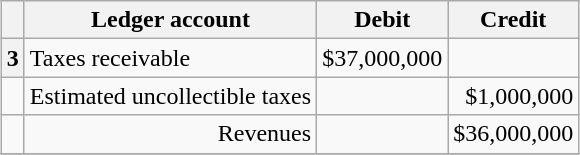<table class="wikitable" style="margin: 1em auto 1em auto;" border="1" cellpadding="2" cellspacing="2" align="center">
<tr>
<th></th>
<th align="center">Ledger account</th>
<th align="center">Debit</th>
<th align="center">Credit</th>
</tr>
<tr>
<th>3</th>
<td align="left">Taxes receivable</td>
<td align="right">$37,000,000</td>
<td><br></td>
</tr>
<tr>
<td></td>
<td align="right">Estimated uncollectible taxes</td>
<td><br></td>
<td align="right">$1,000,000</td>
</tr>
<tr>
<td></td>
<td align="right">Revenues</td>
<td><br></td>
<td align="right">$36,000,000</td>
</tr>
<tr>
</tr>
</table>
